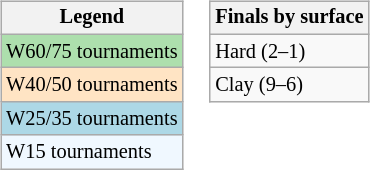<table>
<tr valign=top>
<td><br><table class="wikitable" style="font-size:85%">
<tr>
<th>Legend</th>
</tr>
<tr style="background:#addfad;">
<td>W60/75 tournaments</td>
</tr>
<tr style="background:#ffe4c4;">
<td>W40/50 tournaments</td>
</tr>
<tr style="background:lightblue;">
<td>W25/35 tournaments</td>
</tr>
<tr style="background:#f0f8ff;">
<td>W15 tournaments</td>
</tr>
</table>
</td>
<td><br><table class="wikitable" style="font-size:85%">
<tr>
<th>Finals by surface</th>
</tr>
<tr>
<td>Hard (2–1)</td>
</tr>
<tr>
<td>Clay (9–6)</td>
</tr>
</table>
</td>
</tr>
</table>
